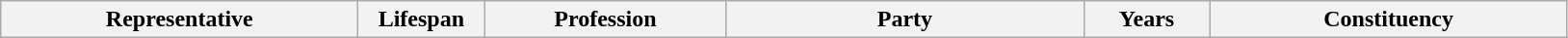<table class="wikitable">
<tr>
<th style="width:15em">Representative</th>
<th style="width:5em">Lifespan</th>
<th style="width:10em">Profession</th>
<th style="width:15em">Party</th>
<th style="width:5em">Years</th>
<th style="width:15em">Constituency</th>
</tr>
</table>
